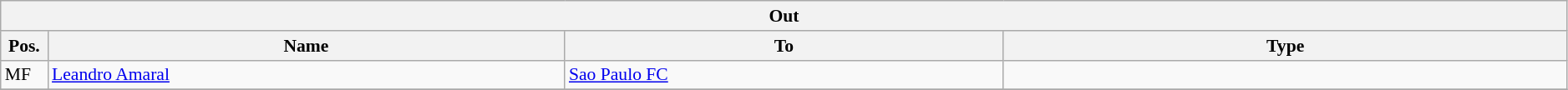<table class="wikitable" style="font-size:90%;width:99%;">
<tr>
<th colspan="4">Out</th>
</tr>
<tr>
<th width=3%>Pos.</th>
<th width=33%>Name</th>
<th width=28%>To</th>
<th width=36%>Type</th>
</tr>
<tr>
<td>MF</td>
<td><a href='#'>Leandro Amaral</a></td>
<td><a href='#'>Sao Paulo FC</a></td>
<td></td>
</tr>
<tr>
</tr>
</table>
